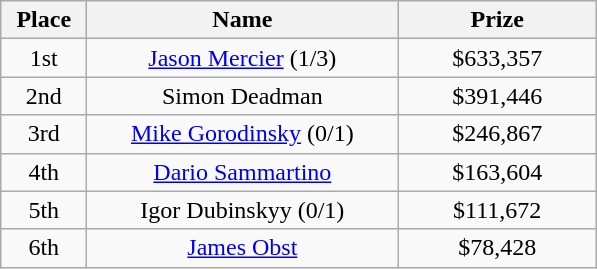<table class="wikitable">
<tr>
<th width="50">Place</th>
<th width="200">Name</th>
<th width="125">Prize</th>
</tr>
<tr>
<td align = "center">1st</td>
<td align = "center"><a href='#'>Jason Mercier</a> (1/3)</td>
<td align = "center">$633,357</td>
</tr>
<tr>
<td align = "center">2nd</td>
<td align = "center">Simon Deadman</td>
<td align = "center">$391,446</td>
</tr>
<tr>
<td align = "center">3rd</td>
<td align = "center"><a href='#'>Mike Gorodinsky</a> (0/1)</td>
<td align = "center">$246,867</td>
</tr>
<tr>
<td align = "center">4th</td>
<td align = "center"><a href='#'>Dario Sammartino</a></td>
<td align = "center">$163,604</td>
</tr>
<tr>
<td align = "center">5th</td>
<td align = "center">Igor Dubinskyy (0/1)</td>
<td align = "center">$111,672</td>
</tr>
<tr>
<td align = "center">6th</td>
<td align = "center"><a href='#'>James Obst</a></td>
<td align = "center">$78,428</td>
</tr>
</table>
